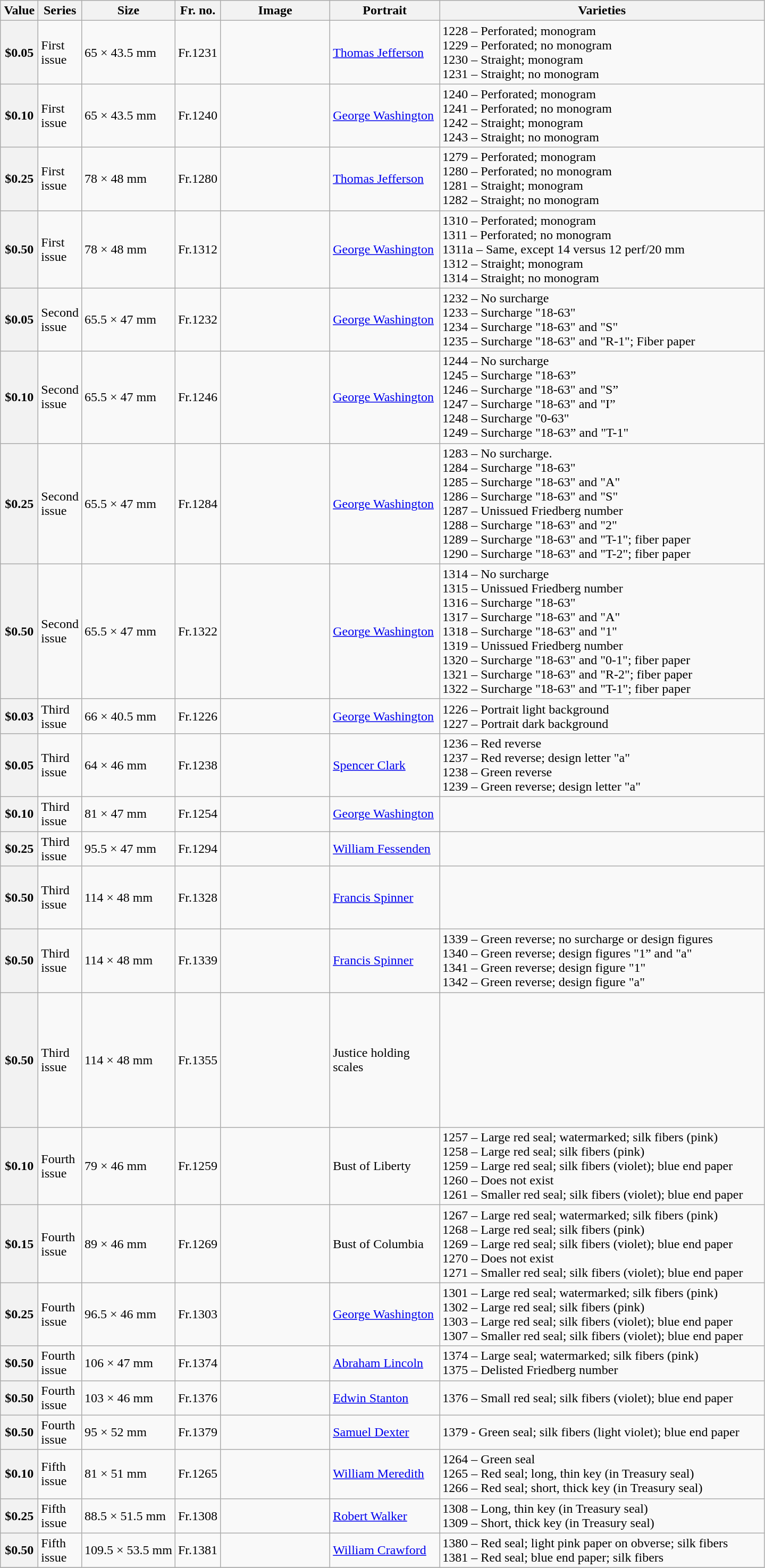<table class="wikitable sortable">
<tr>
<th scope="col" style="width:40px;">Value</th>
<th scope="col" style="width:40px; ">Series</th>
<th scope="col" style="width:60px;">Size</th>
<th scope="col" style="width:40px;">Fr. no.</th>
<th scope="col" style="width:130px;" class="unsortable">Image</th>
<th scope="col" style="width:130px;">Portrait</th>
<th scope="col" style="width:400px;">Varieties</th>
</tr>
<tr>
<th scope="row" data-sort-value="0.05">$0.05</th>
<td data-sort-value="1862-08-21">First issue</td>
<td data-sort-value="2827.5">65 × 43.5 mm</td>
<td>Fr.1231</td>
<td></td>
<td data-sort-value="Jefferson1"><a href='#'>Thomas Jefferson</a></td>
<td>1228 – Perforated; monogram<br>1229 – Perforated; no monogram<br>1230 – Straight; monogram<br>1231 – Straight; no monogram</td>
</tr>
<tr>
<th scope="row" data-sort-value="0.10">$0.10</th>
<td data-sort-value="1862-08-21">First issue</td>
<td data-sort-value="2827.5">65 × 43.5 mm</td>
<td>Fr.1240</td>
<td></td>
<td data-sort-value="Washington1"><a href='#'>George Washington</a></td>
<td>1240 – Perforated; monogram<br>1241 – Perforated; no monogram<br>1242 – Straight; monogram<br>1243 – Straight; no monogram</td>
</tr>
<tr>
<th scope="row" data-sort-value="0.25">$0.25</th>
<td data-sort-value="1862-08-21">First issue</td>
<td data-sort-value="2947.5">78 × 48 mm</td>
<td>Fr.1280</td>
<td></td>
<td data-sort-value="Jefferson2"><a href='#'>Thomas Jefferson</a></td>
<td>1279 – Perforated; monogram<br>1280 – Perforated; no monogram<br>1281 – Straight; monogram<br>1282 – Straight; no monogram</td>
</tr>
<tr>
<th scope="row" data-sort-value="0.50">$0.50</th>
<td data-sort-value="1862-08-21">First issue</td>
<td data-sort-value="2947.5">78 × 48 mm</td>
<td>Fr.1312</td>
<td></td>
<td data-sort-value="Washington2"><a href='#'>George Washington</a></td>
<td>1310 – Perforated; monogram<br>1311 – Perforated; no monogram<br>1311a – Same, except 14 versus 12 perf/20 mm<br>1312 – Straight; monogram<br>1314 – Straight; no monogram</td>
</tr>
<tr>
<th scope="row" data-sort-value="0.05">$0.05</th>
<td data-sort-value="1863-10-10">Second issue</td>
<td data-sort-value="3078.5">65.5 × 47 mm</td>
<td>Fr.1232</td>
<td></td>
<td data-sort-value="Washington3"><a href='#'>George Washington</a></td>
<td>1232 – No surcharge<br>1233 – Surcharge "18-63"<br>1234 – Surcharge "18-63" and "S"<br>1235 – Surcharge "18-63" and "R-1"; Fiber paper</td>
</tr>
<tr>
<th scope="row" data-sort-value="0.10">$0.10</th>
<td data-sort-value="1863-10-10">Second issue</td>
<td data-sort-value="3078.5">65.5 × 47 mm</td>
<td>Fr.1246</td>
<td></td>
<td data-sort-value="Washington4"><a href='#'>George Washington</a></td>
<td>1244 – No surcharge<br>1245 – Surcharge "18-63”<br>1246 – Surcharge "18-63" and "S”<br>1247 – Surcharge "18-63" and "I”<br>1248 – Surcharge "0-63"<br>1249 – Surcharge "18-63” and "T-1"</td>
</tr>
<tr>
<th scope="row" data-sort-value="0.25">$0.25</th>
<td data-sort-value="1863-10-10">Second issue</td>
<td data-sort-value="3078.5">65.5 × 47 mm</td>
<td>Fr.1284</td>
<td></td>
<td data-sort-value="Washington5"><a href='#'>George Washington</a></td>
<td>1283 – No surcharge.<br>1284 – Surcharge "18-63"<br>1285 – Surcharge "18-63" and "A"<br>1286 – Surcharge "18-63" and "S"<br>1287 – Unissued Friedberg number<br>1288 – Surcharge "18-63" and "2"<br>1289 – Surcharge "18-63" and "T-1"; fiber paper<br>1290 – Surcharge "18-63" and "T-2"; fiber paper</td>
</tr>
<tr>
<th scope="row" data-sort-value="0.50">$0.50</th>
<td data-sort-value="1863-10-10">Second issue</td>
<td data-sort-value="3078.5">65.5 × 47 mm</td>
<td>Fr.1322</td>
<td></td>
<td data-sort-value="Washington6"><a href='#'>George Washington</a></td>
<td>1314 – No surcharge<br>1315 – Unissued Friedberg number<br>1316 – Surcharge "18-63"<br>1317 – Surcharge "18-63" and "A"<br>1318 – Surcharge "18-63" and "1"<br>1319 – Unissued Friedberg number<br>1320 – Surcharge "18-63" and "0-1"; fiber paper<br>1321 – Surcharge "18-63" and "R-2"; fiber paper<br>1322 – Surcharge "18-63" and "T-1"; fiber paper</td>
</tr>
<tr>
<th scope="row" data-sort-value="0.03">$0.03</th>
<td data-sort-value="1864-12-05">Third issue</td>
<td data-sort-value="2673">66 × 40.5 mm</td>
<td>Fr.1226</td>
<td></td>
<td data-sort-value="Washington7"><a href='#'>George Washington</a></td>
<td>1226 – Portrait light background<br>1227 – Portrait dark background</td>
</tr>
<tr>
<th scope="row" data-sort-value="0.05">$0.05</th>
<td data-sort-value="1864-12-05">Third issue</td>
<td data-sort-value="2944">64 × 46 mm</td>
<td>Fr.1238</td>
<td></td>
<td data-sort-value="Clark"><a href='#'>Spencer Clark</a></td>
<td>1236 – Red reverse<br>1237 – Red reverse; design letter "a"<br>1238 – Green reverse<br>1239 – Green reverse; design letter "a"</td>
</tr>
<tr>
<th scope="row" data-sort-value="0.10">$0.10</th>
<td data-sort-value="1864-12-05">Third issue</td>
<td data-sort-value="3807">81 × 47 mm</td>
<td>Fr.1254</td>
<td></td>
<td data-sort-value="Washington8"><a href='#'>George Washington</a></td>
<td><br></td>
</tr>
<tr>
<th scope="row" data-sort-value="0.25">$0.25</th>
<td data-sort-value="1864-12-05">Third issue</td>
<td data-sort-value="4488.5">95.5 × 47 mm</td>
<td>Fr.1294</td>
<td></td>
<td data-sort-value="Fessenden"><a href='#'>William Fessenden</a></td>
<td><br></td>
</tr>
<tr>
<th scope="row" data-sort-value="0.50">$0.50</th>
<td data-sort-value="1864-12-05">Third issue</td>
<td data-sort-value="5472">114 × 48 mm</td>
<td>Fr.1328</td>
<td></td>
<td data-sort-value="Spinner1"><a href='#'>Francis Spinner</a></td>
<td><br><br><br>
<br></td>
</tr>
<tr>
<th scope="row" data-sort-value="0.50">$0.50</th>
<td data-sort-value="1864-12-05">Third issue</td>
<td data-sort-value="5472">114 × 48 mm</td>
<td>Fr.1339</td>
<td></td>
<td data-sort-value="Spinner2"><a href='#'>Francis Spinner</a></td>
<td>1339 – Green reverse; no surcharge or design figures<br>1340 – Green reverse; design figures "1” and "a"<br>1341 – Green reverse; design figure "1"<br>1342 – Green reverse; design figure "a"</td>
</tr>
<tr>
<th scope="row" data-sort-value="0.50">$0.50</th>
<td data-sort-value="1864-12-05">Third issue</td>
<td data-sort-value="5472">114 × 48 mm</td>
<td>Fr.1355</td>
<td></td>
<td data-sort-value="Justice">Justice holding scales</td>
<td><br><br><br><br><br><br>
<br>
<br><br></td>
</tr>
<tr>
<th scope="row" data-sort-value="0.10">$0.10</th>
<td data-sort-value="1869-07-14">Fourth issue</td>
<td data-sort-value="3634">79 × 46 mm</td>
<td>Fr.1259</td>
<td></td>
<td data-sort-value="Liberty">Bust of Liberty</td>
<td>1257 – Large red seal; watermarked; silk fibers (pink)<br>1258 – Large red seal; silk fibers (pink)<br>1259 – Large red seal; silk fibers (violet); blue end paper<br>1260 – Does not exist<br>1261 – Smaller red seal; silk fibers (violet); blue end paper</td>
</tr>
<tr>
<th scope="row" data-sort-value="0.15">$0.15</th>
<td data-sort-value="1869-07-14">Fourth issue</td>
<td data-sort-value="4094">89 × 46 mm</td>
<td>Fr.1269</td>
<td></td>
<td data-sort-value="Columbia">Bust of Columbia</td>
<td>1267 – Large red seal; watermarked; silk fibers (pink)<br>1268 – Large red seal; silk fibers (pink)<br>1269 – Large red seal; silk fibers (violet); blue end paper<br>1270 – Does not exist<br>1271 – Smaller red seal; silk fibers (violet); blue end paper</td>
</tr>
<tr>
<th scope="row" data-sort-value="0.25">$0.25</th>
<td data-sort-value="1869-07-14">Fourth issue</td>
<td data-sort-value="4439">96.5 × 46 mm</td>
<td>Fr.1303</td>
<td></td>
<td data-sort-value="Washington9"><a href='#'>George Washington</a></td>
<td>1301 – Large red seal; watermarked; silk fibers (pink)<br>1302 – Large red seal; silk fibers (pink)<br>1303 – Large red seal; silk fibers (violet); blue end paper<br>1307 – Smaller red seal; silk fibers (violet); blue end paper</td>
</tr>
<tr>
<th scope="row" data-sort-value="0.50">$0.50</th>
<td data-sort-value="1869-07-14">Fourth issue</td>
<td data-sort-value="4982">106 × 47 mm</td>
<td>Fr.1374</td>
<td></td>
<td data-sort-value="Lincoln"><a href='#'>Abraham Lincoln</a></td>
<td>1374 – Large seal; watermarked; silk fibers (pink)<br>1375 – Delisted Friedberg number</td>
</tr>
<tr>
<th scope="row" data-sort-value="0.50">$0.50</th>
<td data-sort-value="1869-07-14">Fourth issue</td>
<td data-sort-value="4738">103 × 46 mm</td>
<td>Fr.1376</td>
<td></td>
<td data-sort-value="Stanton"><a href='#'>Edwin Stanton</a></td>
<td>1376 – Small red seal; silk fibers (violet); blue end paper</td>
</tr>
<tr>
<th scope="row" data-sort-value="0.50">$0.50</th>
<td data-sort-value="1869-07-14">Fourth issue</td>
<td data-sort-value="4940">95 × 52 mm</td>
<td>Fr.1379</td>
<td></td>
<td data-sort-value="Dexter"><a href='#'>Samuel Dexter</a></td>
<td>1379 - Green seal; silk fibers (light violet); blue end paper</td>
</tr>
<tr>
<th scope="row" data-sort-value="0.10">$0.10</th>
<td data-sort-value="1874-02-26">Fifth issue</td>
<td data-sort-value="4131">81 × 51 mm</td>
<td>Fr.1265</td>
<td></td>
<td data-sort-value="Meredith"><a href='#'>William Meredith</a></td>
<td>1264 – Green seal<br>1265 – Red seal; long, thin key (in Treasury seal)<br>1266 – Red seal; short, thick key (in Treasury seal)</td>
</tr>
<tr>
<th scope="row" data-sort-value="0.25">$0.25</th>
<td data-sort-value="1874-02-26">Fifth issue</td>
<td data-sort-value="4557.75">88.5 × 51.5 mm</td>
<td>Fr.1308</td>
<td></td>
<td data-sort-value="Walker"><a href='#'>Robert Walker</a></td>
<td>1308 – Long, thin key (in Treasury seal)<br>1309 – Short, thick key (in Treasury seal)</td>
</tr>
<tr>
<th scope="row" data-sort-value="0.50">$0.50</th>
<td data-sort-value="1874-02-26">Fifth issue</td>
<td data-sort-value="5858.25">109.5 × 53.5 mm</td>
<td>Fr.1381</td>
<td></td>
<td data-sort-value="Crawford"><a href='#'>William Crawford</a></td>
<td>1380 – Red seal; light pink paper on obverse; silk fibers<br>1381 – Red seal; blue end paper; silk fibers</td>
</tr>
<tr>
</tr>
</table>
